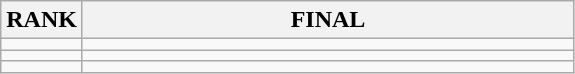<table class="wikitable">
<tr>
<th>RANK</th>
<th style="width: 20em">FINAL</th>
</tr>
<tr>
<td align="center"></td>
<td></td>
</tr>
<tr>
<td align="center"></td>
<td></td>
</tr>
<tr>
<td align="center"></td>
<td></td>
</tr>
</table>
